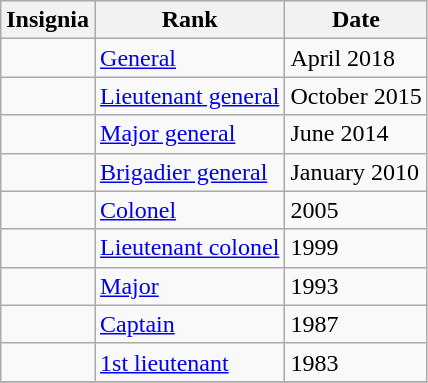<table class="wikitable">
<tr>
<th>Insignia</th>
<th>Rank</th>
<th>Date</th>
</tr>
<tr>
<td></td>
<td><a href='#'>General</a></td>
<td>April 2018</td>
</tr>
<tr>
<td></td>
<td><a href='#'>Lieutenant general</a></td>
<td>October 2015</td>
</tr>
<tr>
<td></td>
<td><a href='#'>Major general</a></td>
<td>June 2014</td>
</tr>
<tr>
<td></td>
<td><a href='#'>Brigadier general</a></td>
<td>January 2010</td>
</tr>
<tr>
<td></td>
<td><a href='#'>Colonel</a></td>
<td>2005</td>
</tr>
<tr>
<td></td>
<td><a href='#'>Lieutenant colonel</a></td>
<td>1999</td>
</tr>
<tr>
<td></td>
<td><a href='#'>Major</a></td>
<td>1993</td>
</tr>
<tr>
<td></td>
<td><a href='#'>Captain</a></td>
<td>1987</td>
</tr>
<tr>
<td></td>
<td><a href='#'>1st lieutenant</a></td>
<td>1983</td>
</tr>
<tr>
</tr>
</table>
